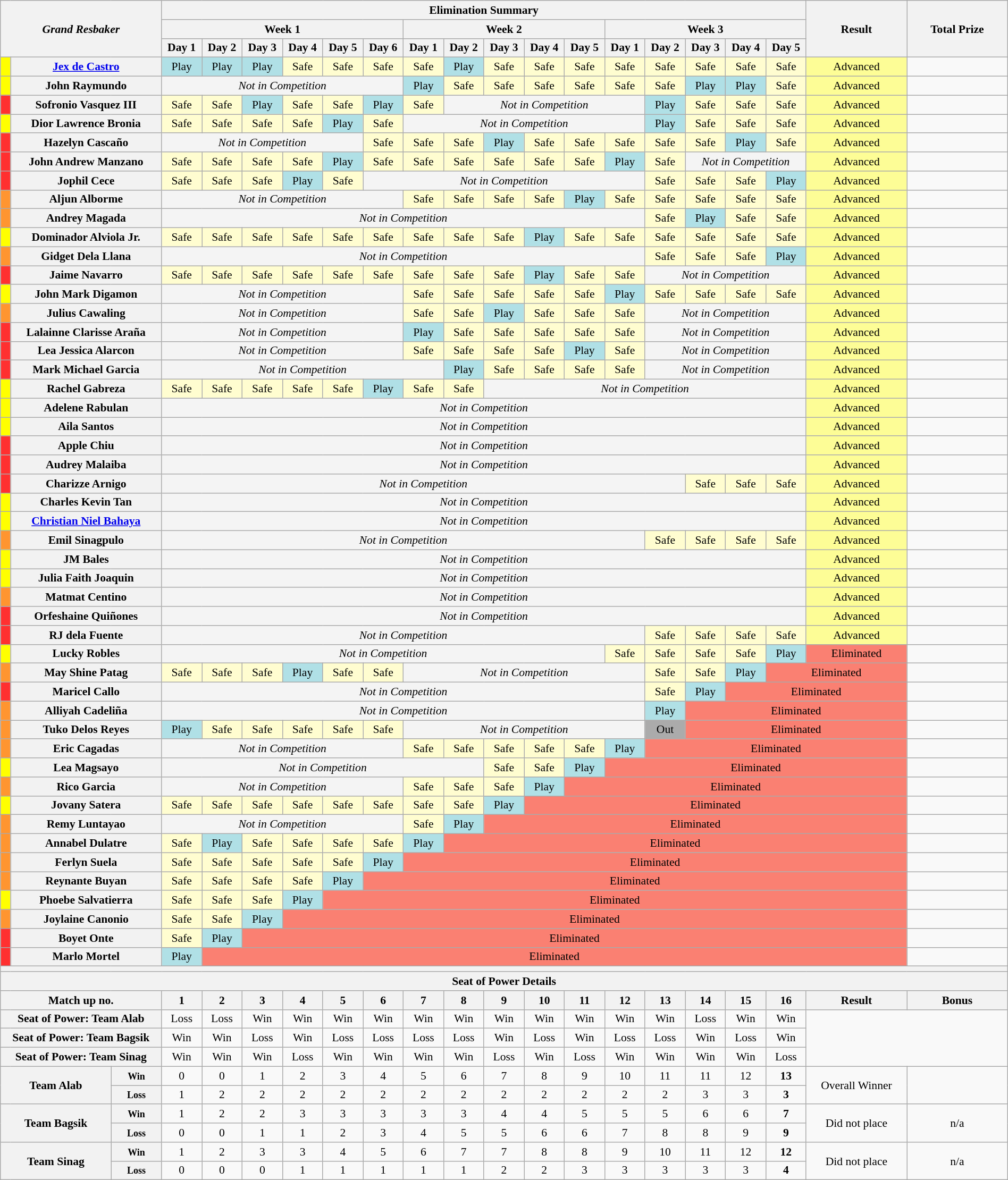<table class="wikitable mw-collapsible mw-collapsed" style="text-align:center; font-size:90%; width:100%;">
<tr>
<th colspan="3" rowspan="3"><em>Grand Resbaker</em></th>
<th colspan="16">Elimination Summary</th>
<th rowspan="3" width=10%>Result</th>
<th rowspan="3" width=10%>Total Prize</th>
</tr>
<tr>
<th colspan="6">Week 1</th>
<th colspan="5">Week 2</th>
<th colspan="5">Week 3</th>
</tr>
<tr>
<th width=4%>Day 1</th>
<th width=4%>Day 2</th>
<th width=4%>Day 3</th>
<th width=4%>Day 4</th>
<th width=4%>Day 5</th>
<th width=4%>Day 6</th>
<th width=4%>Day 1</th>
<th width=4%>Day 2</th>
<th width=4%>Day 3</th>
<th width=4%>Day 4</th>
<th width=4%>Day 5</th>
<th width=4%>Day 1</th>
<th width=4%>Day 2</th>
<th width=4%>Day 3</th>
<th width=4%>Day 4</th>
<th width=4%>Day 5</th>
</tr>
<tr>
<th width=1% style="background:yellow;"></th>
<th colspan="2" width=15%><a href='#'>Jex de Castro</a></th>
<td style="background:#B0E0E6;">Play</td>
<td style="background:#B0E0E6;">Play</td>
<td style="background:#B0E0E6;">Play</td>
<td style="background:#FFFDD0;">Safe</td>
<td style="background:#FFFDD0;">Safe</td>
<td style="background:#FFFDD0;">Safe</td>
<td style="background:#FFFDD0;">Safe</td>
<td style="background:#B0E0E6;">Play</td>
<td style="background:#FFFDD0;">Safe</td>
<td style="background:#FFFDD0;">Safe</td>
<td style="background:#FFFDD0;">Safe</td>
<td style="background:#FFFDD0;">Safe</td>
<td style="background:#FFFDD0;">Safe</td>
<td style="background:#FFFDD0;">Safe</td>
<td style="background:#FFFDD0;">Safe</td>
<td style="background:#FFFDD0;">Safe</td>
<td style="background:#FDFD96;">Advanced</td>
<td></td>
</tr>
<tr>
<th style="background:yellow;"></th>
<th colspan="2">John Raymundo</th>
<td style="background:#f4f4f4;" colspan="6"><em>Not in Competition</em></td>
<td style="background:#B0E0E6;">Play</td>
<td style="background:#FFFDD0;">Safe</td>
<td style="background:#FFFDD0;">Safe</td>
<td style="background:#FFFDD0;">Safe</td>
<td style="background:#FFFDD0;">Safe</td>
<td style="background:#FFFDD0;">Safe</td>
<td style="background:#FFFDD0;">Safe</td>
<td style="background:#B0E0E6;">Play</td>
<td style="background:#B0E0E6;">Play</td>
<td style="background:#FFFDD0;">Safe</td>
<td style="background:#FDFD96;">Advanced</td>
<td></td>
</tr>
<tr>
<th style="background:#ff3030;"></th>
<th colspan="2">Sofronio Vasquez III</th>
<td style="background:#FFFDD0;">Safe</td>
<td style="background:#FFFDD0;">Safe</td>
<td style="background:#B0E0E6;">Play</td>
<td style="background:#FFFDD0;">Safe</td>
<td style="background:#FFFDD0;">Safe</td>
<td style="background:#B0E0E6;">Play</td>
<td style="background:#FFFDD0;">Safe</td>
<td style="background:#f4f4f4;"  colspan="5"><em>Not in Competition</em></td>
<td style="background:#B0E0E6;">Play</td>
<td style="background:#FFFDD0;">Safe</td>
<td style="background:#FFFDD0;">Safe</td>
<td style="background:#FFFDD0;">Safe</td>
<td style="background:#FDFD96;">Advanced</td>
<td></td>
</tr>
<tr>
<th style="background:yellow;"></th>
<th colspan="2">Dior Lawrence Bronia</th>
<td style="background:#FFFDD0;">Safe</td>
<td style="background:#FFFDD0;">Safe</td>
<td style="background:#FFFDD0;">Safe</td>
<td style="background:#FFFDD0;">Safe</td>
<td style="background:#B0E0E6;">Play</td>
<td style="background:#FFFDD0;">Safe</td>
<td style="background:#f4f4f4;"  colspan="6"><em>Not in Competition</em></td>
<td style="background:#B0E0E6;">Play</td>
<td style="background:#FFFDD0;">Safe</td>
<td style="background:#FFFDD0;">Safe</td>
<td style="background:#FFFDD0;">Safe</td>
<td style="background:#FDFD96;">Advanced</td>
<td></td>
</tr>
<tr>
<th style="background:#ff3030;"></th>
<th colspan="2">Hazelyn Cascaño</th>
<td style="background:#f4f4f4;"  colspan="5"><em>Not in Competition</em></td>
<td style="background:#FFFDD0;">Safe</td>
<td style="background:#FFFDD0;">Safe</td>
<td style="background:#FFFDD0;">Safe</td>
<td style="background:#B0E0E6;">Play</td>
<td style="background:#FFFDD0;">Safe</td>
<td style="background:#FFFDD0;">Safe</td>
<td style="background:#FFFDD0;">Safe</td>
<td style="background:#FFFDD0;">Safe</td>
<td style="background:#FFFDD0;">Safe</td>
<td style="background:#B0E0E6;">Play</td>
<td style="background:#FFFDD0;">Safe</td>
<td style="background:#FDFD96;">Advanced</td>
<td></td>
</tr>
<tr>
<th style="background:#ff3030;"></th>
<th colspan="2">John Andrew Manzano</th>
<td style="background:#FFFDD0;">Safe</td>
<td style="background:#FFFDD0;">Safe</td>
<td style="background:#FFFDD0;">Safe</td>
<td style="background:#FFFDD0;">Safe</td>
<td style="background:#B0E0E6;">Play</td>
<td style="background:#FFFDD0;">Safe</td>
<td style="background:#FFFDD0;">Safe</td>
<td style="background:#FFFDD0;">Safe</td>
<td style="background:#FFFDD0;">Safe</td>
<td style="background:#FFFDD0;">Safe</td>
<td style="background:#FFFDD0;">Safe</td>
<td style="background:#B0E0E6;">Play</td>
<td style="background:#FFFDD0;">Safe</td>
<td style="background:#f4f4f4;"  colspan="3"><em>Not in Competition</em></td>
<td style="background:#FDFD96;">Advanced</td>
<td></td>
</tr>
<tr>
<th style="background:#ff3030;"></th>
<th colspan="2">Jophil Cece</th>
<td style="background:#FFFDD0;">Safe</td>
<td style="background:#FFFDD0;">Safe</td>
<td style="background:#FFFDD0;">Safe</td>
<td style="background:#B0E0E6;">Play</td>
<td style="background:#FFFDD0;">Safe</td>
<td style="background:#f4f4f4;"  colspan="7"><em>Not in Competition</em></td>
<td style="background:#FFFDD0;">Safe</td>
<td style="background:#FFFDD0;">Safe</td>
<td style="background:#FFFDD0;">Safe</td>
<td style="background:#B0E0E6;">Play</td>
<td style="background:#FDFD96;">Advanced</td>
<td></td>
</tr>
<tr>
<th style="background:#ff9530;"></th>
<th colspan="2">Aljun Alborme</th>
<td style="background:#f4f4f4;"  colspan="6"><em>Not in Competition</em></td>
<td style="background:#FFFDD0;">Safe</td>
<td style="background:#FFFDD0;">Safe</td>
<td style="background:#FFFDD0;">Safe</td>
<td style="background:#FFFDD0;">Safe</td>
<td style="background:#B0E0E6;">Play</td>
<td style="background:#FFFDD0;">Safe</td>
<td style="background:#FFFDD0;">Safe</td>
<td style="background:#FFFDD0;">Safe</td>
<td style="background:#FFFDD0;">Safe</td>
<td style="background:#FFFDD0;">Safe</td>
<td style="background:#FDFD96;">Advanced</td>
<td></td>
</tr>
<tr>
<th style="background:#ff9530;"></th>
<th colspan="2">Andrey Magada</th>
<td style="background:#f4f4f4;"  colspan="12"><em>Not in Competition</em></td>
<td style="background:#FFFDD0;">Safe</td>
<td style="background:#B0E0E6;">Play</td>
<td style="background:#FFFDD0;">Safe</td>
<td style="background:#FFFDD0;">Safe</td>
<td style="background:#FDFD96;">Advanced</td>
<td></td>
</tr>
<tr>
<th style="background:yellow;"></th>
<th colspan="2">Dominador Alviola Jr.</th>
<td style="background:#FFFDD0;">Safe</td>
<td style="background:#FFFDD0;">Safe</td>
<td style="background:#FFFDD0;">Safe</td>
<td style="background:#FFFDD0;">Safe</td>
<td style="background:#FFFDD0;">Safe</td>
<td style="background:#FFFDD0;">Safe</td>
<td style="background:#FFFDD0;">Safe</td>
<td style="background:#FFFDD0;">Safe</td>
<td style="background:#FFFDD0;">Safe</td>
<td style="background:#B0E0E6;">Play</td>
<td style="background:#FFFDD0;">Safe</td>
<td style="background:#FFFDD0;">Safe</td>
<td style="background:#FFFDD0;">Safe</td>
<td style="background:#FFFDD0;">Safe</td>
<td style="background:#FFFDD0;">Safe</td>
<td style="background:#FFFDD0;">Safe</td>
<td style="background:#FDFD96;">Advanced</td>
<td></td>
</tr>
<tr>
<th style="background:#ff9530;"></th>
<th colspan="2">Gidget Dela Llana</th>
<td style="background:#f4f4f4;"  colspan="12"><em>Not in Competition</em></td>
<td style="background:#FFFDD0;">Safe</td>
<td style="background:#FFFDD0;">Safe</td>
<td style="background:#FFFDD0;">Safe</td>
<td style="background:#B0E0E6;">Play</td>
<td style="background:#FDFD96;">Advanced</td>
<td></td>
</tr>
<tr>
<th style="background:#ff3030;"></th>
<th colspan="2">Jaime Navarro</th>
<td style="background:#FFFDD0;">Safe</td>
<td style="background:#FFFDD0;">Safe</td>
<td style="background:#FFFDD0;">Safe</td>
<td style="background:#FFFDD0;">Safe</td>
<td style="background:#FFFDD0;">Safe</td>
<td style="background:#FFFDD0;">Safe</td>
<td style="background:#FFFDD0;">Safe</td>
<td style="background:#FFFDD0;">Safe</td>
<td style="background:#FFFDD0;">Safe</td>
<td style="background:#B0E0E6;">Play</td>
<td style="background:#FFFDD0;">Safe</td>
<td style="background:#FFFDD0;">Safe</td>
<td style="background:#f4f4f4;"  colspan="4"><em>Not in Competition</em></td>
<td style="background:#FDFD96;">Advanced</td>
<td></td>
</tr>
<tr>
<th style="background:yellow;"></th>
<th colspan="2">John Mark Digamon</th>
<td style="background:#f4f4f4;"  colspan="6"><em>Not in Competition</em></td>
<td style="background:#FFFDD0;">Safe</td>
<td style="background:#FFFDD0;">Safe</td>
<td style="background:#FFFDD0;">Safe</td>
<td style="background:#FFFDD0;">Safe</td>
<td style="background:#FFFDD0;">Safe</td>
<td style="background:#B0E0E6;">Play</td>
<td style="background:#FFFDD0;">Safe</td>
<td style="background:#FFFDD0;">Safe</td>
<td style="background:#FFFDD0;">Safe</td>
<td style="background:#FFFDD0;">Safe</td>
<td style="background:#FDFD96;">Advanced</td>
<td></td>
</tr>
<tr>
<th style="background:#ff9530;"></th>
<th colspan="2">Julius Cawaling</th>
<td style="background:#f4f4f4;"  colspan="6"><em>Not in Competition</em></td>
<td style="background:#FFFDD0;">Safe</td>
<td style="background:#FFFDD0;">Safe</td>
<td style="background:#B0E0E6;">Play</td>
<td style="background:#FFFDD0;">Safe</td>
<td style="background:#FFFDD0;">Safe</td>
<td style="background:#FFFDD0;">Safe</td>
<td style="background:#f4f4f4;"  colspan="4"><em>Not in Competition</em></td>
<td style="background:#FDFD96;">Advanced</td>
<td></td>
</tr>
<tr>
<th style="background:#ff3030;"></th>
<th colspan="2">Lalainne Clarisse Araña</th>
<td style="background:#f4f4f4;"  colspan="6"><em>Not in Competition</em></td>
<td style="background:#B0E0E6;">Play</td>
<td style="background:#FFFDD0;">Safe</td>
<td style="background:#FFFDD0;">Safe</td>
<td style="background:#FFFDD0;">Safe</td>
<td style="background:#FFFDD0;">Safe</td>
<td style="background:#FFFDD0;">Safe</td>
<td style="background:#f4f4f4;"  colspan="4"><em>Not in Competition</em></td>
<td style="background:#FDFD96;">Advanced</td>
<td></td>
</tr>
<tr>
<th style="background:#ff3030;"></th>
<th colspan="2">Lea Jessica Alarcon</th>
<td style="background:#f4f4f4;"  colspan="6"><em>Not in Competition</em></td>
<td style="background:#FFFDD0;">Safe</td>
<td style="background:#FFFDD0;">Safe</td>
<td style="background:#FFFDD0;">Safe</td>
<td style="background:#FFFDD0;">Safe</td>
<td style="background:#B0E0E6;">Play</td>
<td style="background:#FFFDD0;">Safe</td>
<td style="background:#f4f4f4;"  colspan="4"><em>Not in Competition</em></td>
<td style="background:#FDFD96;">Advanced</td>
<td></td>
</tr>
<tr>
<th style="background:#ff3030;"></th>
<th colspan="2">Mark Michael Garcia</th>
<td style="background:#f4f4f4;"  colspan="7"><em>Not in Competition</em></td>
<td style="background:#B0E0E6;">Play</td>
<td style="background:#FFFDD0;">Safe</td>
<td style="background:#FFFDD0;">Safe</td>
<td style="background:#FFFDD0;">Safe</td>
<td style="background:#FFFDD0;">Safe</td>
<td style="background:#f4f4f4;"  colspan="4"><em>Not in Competition</em></td>
<td style="background:#FDFD96;">Advanced</td>
<td></td>
</tr>
<tr>
<th style="background:yellow;"></th>
<th colspan="2">Rachel Gabreza</th>
<td style="background:#FFFDD0;">Safe</td>
<td style="background:#FFFDD0;">Safe</td>
<td style="background:#FFFDD0;">Safe</td>
<td style="background:#FFFDD0;">Safe</td>
<td style="background:#FFFDD0;">Safe</td>
<td style="background:#B0E0E6;">Play</td>
<td style="background:#FFFDD0;">Safe</td>
<td style="background:#FFFDD0;">Safe</td>
<td style="background:#f4f4f4;"  colspan="8"><em>Not in Competition</em></td>
<td style="background:#FDFD96;">Advanced</td>
<td></td>
</tr>
<tr>
<th style="background:yellow;"></th>
<th colspan="2">Adelene Rabulan</th>
<td style="background:#f4f4f4;"  colspan="16"><em>Not in Competition</em></td>
<td style="background:#FDFD96;">Advanced</td>
<td></td>
</tr>
<tr>
<th style="background:yellow;"></th>
<th colspan="2">Aila Santos</th>
<td style="background:#f4f4f4;"  colspan="16"><em>Not in Competition</em></td>
<td style="background:#FDFD96;">Advanced</td>
<td></td>
</tr>
<tr>
<th style="background:#ff3030;"></th>
<th colspan="2">Apple Chiu</th>
<td style="background:#f4f4f4;"  colspan="16"><em>Not in Competition</em></td>
<td style="background:#FDFD96;">Advanced</td>
<td></td>
</tr>
<tr>
<th style="background:#ff3030;"></th>
<th colspan="2">Audrey Malaiba</th>
<td style="background:#f4f4f4;"  colspan="16"><em>Not in Competition</em></td>
<td style="background:#FDFD96;">Advanced</td>
<td></td>
</tr>
<tr>
<th style="background:#ff3030;"></th>
<th colspan="2">Charizze Arnigo</th>
<td style="background:#f4f4f4;"  colspan="13"><em>Not in Competition</em></td>
<td style="background:#FFFDD0;">Safe</td>
<td style="background:#FFFDD0;">Safe</td>
<td style="background:#FFFDD0;">Safe</td>
<td style="background:#FDFD96;">Advanced</td>
<td></td>
</tr>
<tr>
<th style="background:yellow;"></th>
<th colspan="2">Charles Kevin Tan</th>
<td style="background:#f4f4f4;"  colspan="16"><em>Not in Competition</em></td>
<td style="background:#FDFD96;">Advanced</td>
<td></td>
</tr>
<tr>
<th style="background:yellow;"></th>
<th colspan="2"><a href='#'>Christian Niel Bahaya</a></th>
<td style="background:#f4f4f4;"  colspan="16"><em>Not in Competition</em></td>
<td style="background:#FDFD96;">Advanced</td>
<td></td>
</tr>
<tr>
<th style="background:#ff9530;"></th>
<th colspan="2">Emil Sinagpulo</th>
<td style="background:#f4f4f4;"  colspan="12"><em>Not in Competition</em></td>
<td style="background:#FFFDD0;">Safe</td>
<td style="background:#FFFDD0;">Safe</td>
<td style="background:#FFFDD0;">Safe</td>
<td style="background:#FFFDD0;">Safe</td>
<td style="background:#FDFD96;">Advanced</td>
<td></td>
</tr>
<tr>
<th style="background:yellow;"></th>
<th colspan="2">JM Bales</th>
<td style="background:#f4f4f4;"  colspan="16"><em>Not in Competition</em></td>
<td style="background:#FDFD96;">Advanced</td>
<td></td>
</tr>
<tr>
<th style="background:yellow;"></th>
<th colspan="2">Julia Faith Joaquin</th>
<td style="background:#f4f4f4;"  colspan="16"><em>Not in Competition</em></td>
<td style="background:#FDFD96;">Advanced</td>
<td></td>
</tr>
<tr>
<th style="background:#ff9530;"></th>
<th colspan="2">Matmat Centino</th>
<td style="background:#f4f4f4;"  colspan="16"><em>Not in Competition</em></td>
<td style="background:#FDFD96;">Advanced</td>
<td></td>
</tr>
<tr>
<th style="background:#ff3030;"></th>
<th colspan="2">Orfeshaine Quiñones</th>
<td style="background:#f4f4f4;"  colspan="16"><em>Not in Competition</em></td>
<td style="background:#FDFD96;">Advanced</td>
<td></td>
</tr>
<tr>
<th style="background:#ff3030;"></th>
<th colspan="2">RJ dela Fuente</th>
<td style="background:#f4f4f4;"  colspan="12"><em>Not in Competition</em></td>
<td style="background:#FFFDD0;">Safe</td>
<td style="background:#FFFDD0;">Safe</td>
<td style="background:#FFFDD0;">Safe</td>
<td style="background:#FFFDD0;">Safe</td>
<td style="background:#FDFD96;">Advanced</td>
<td></td>
</tr>
<tr>
<th style="background:yellow;"></th>
<th colspan="2">Lucky Robles</th>
<td style="background:#f4f4f4;"  colspan="11"><em>Not in Competition</em></td>
<td style="background:#FFFDD0;">Safe</td>
<td style="background:#FFFDD0;">Safe</td>
<td style="background:#FFFDD0;">Safe</td>
<td style="background:#FFFDD0;">Safe</td>
<td style="background:#B0E0E6;">Play</td>
<td style="background:salmon;">Eliminated</td>
<td></td>
</tr>
<tr>
<th style="background:#ff9530;"></th>
<th colspan="2">May Shine Patag</th>
<td style="background:#FFFDD0;">Safe</td>
<td style="background:#FFFDD0;">Safe</td>
<td style="background:#FFFDD0;">Safe</td>
<td style="background:#B0E0E6;">Play</td>
<td style="background:#FFFDD0;">Safe</td>
<td style="background:#FFFDD0;">Safe</td>
<td style="background:#f4f4f4;"  colspan="6"><em>Not in Competition</em></td>
<td style="background:#FFFDD0;">Safe</td>
<td style="background:#FFFDD0;">Safe</td>
<td style="background:#B0E0E6;">Play</td>
<td colspan="2" style="background:salmon;">Eliminated</td>
<td></td>
</tr>
<tr>
<th style="background:#ff3030;"></th>
<th colspan="2">Maricel Callo</th>
<td style="background:#f4f4f4;"  colspan="12"><em>Not in Competition</em></td>
<td style="background:#FFFDD0;">Safe</td>
<td style="background:#B0E0E6;">Play</td>
<td colspan="3" style="background:salmon;">Eliminated</td>
<td></td>
</tr>
<tr>
<th style="background:#ff9530;"></th>
<th colspan="2">Alliyah Cadeliña</th>
<td style="background:#f4f4f4;"  colspan="12"><em>Not in Competition</em></td>
<td style="background:#B0E0E6;">Play</td>
<td colspan="4" style="background:salmon;">Eliminated</td>
<td></td>
</tr>
<tr>
<th style="background:#ff9530;"></th>
<th colspan="2">Tuko Delos Reyes</th>
<td style="background:#B0E0E6;">Play</td>
<td style="background:#FFFDD0;">Safe</td>
<td style="background:#FFFDD0;">Safe</td>
<td style="background:#FFFDD0;">Safe</td>
<td style="background:#FFFDD0;">Safe</td>
<td style="background:#FFFDD0;">Safe</td>
<td style="background:#f4f4f4;"  colspan="6"><em>Not in Competition</em></td>
<td style="background:#ababab;">Out</td>
<td colspan="4" style="background:salmon;">Eliminated</td>
<td></td>
</tr>
<tr>
<th style="background:#ff9530;"></th>
<th colspan="2">Eric Cagadas</th>
<td style="background:#f4f4f4;"  colspan="6"><em>Not in Competition</em></td>
<td style="background:#FFFDD0;">Safe</td>
<td style="background:#FFFDD0;">Safe</td>
<td style="background:#FFFDD0;">Safe</td>
<td style="background:#FFFDD0;">Safe</td>
<td style="background:#FFFDD0;">Safe</td>
<td style="background:#B0E0E6;">Play</td>
<td colspan="5" style="background:salmon;">Eliminated</td>
<td></td>
</tr>
<tr>
<th style="background:yellow;"></th>
<th colspan="2" style=";">Lea Magsayo</th>
<td style="background:#f4f4f4;"  colspan="8"><em>Not in Competition</em></td>
<td style="background:#FFFDD0;">Safe</td>
<td style="background:#FFFDD0;">Safe</td>
<td style="background:#B0E0E6;">Play</td>
<td colspan="6" style="background:salmon;">Eliminated</td>
<td></td>
</tr>
<tr>
<th style="background:#ff9530;"></th>
<th colspan="2">Rico Garcia</th>
<td style="background:#f4f4f4;"  colspan="6"><em>Not in Competition</em></td>
<td style="background:#FFFDD0;">Safe</td>
<td style="background:#FFFDD0;">Safe</td>
<td style="background:#FFFDD0;">Safe</td>
<td style="background:#B0E0E6;">Play</td>
<td colspan="7" style="background:salmon;">Eliminated</td>
<td></td>
</tr>
<tr>
<th style="background:yellow;"></th>
<th colspan="2">Jovany Satera</th>
<td style="background:#FFFDD0;">Safe</td>
<td style="background:#FFFDD0;">Safe</td>
<td style="background:#FFFDD0;">Safe</td>
<td style="background:#FFFDD0;">Safe</td>
<td style="background:#FFFDD0;">Safe</td>
<td style="background:#FFFDD0;">Safe</td>
<td style="background:#FFFDD0;">Safe</td>
<td style="background:#FFFDD0;">Safe</td>
<td style="background:#B0E0E6;">Play</td>
<td colspan="8" style="background:salmon;">Eliminated</td>
<td></td>
</tr>
<tr>
<th style="background:#ff9530;"></th>
<th colspan="2">Remy Luntayao</th>
<td style="background:#f4f4f4;"  colspan="6"><em>Not in Competition</em></td>
<td style="background:#FFFDD0;">Safe</td>
<td style="background:#B0E0E6;">Play</td>
<td colspan="9" style="background:salmon;">Eliminated</td>
<td></td>
</tr>
<tr>
<th style="background:#ff9530;"></th>
<th colspan="2">Annabel Dulatre</th>
<td style="background:#FFFDD0;">Safe</td>
<td style="background:#B0E0E6;">Play</td>
<td style="background:#FFFDD0;">Safe</td>
<td style="background:#FFFDD0;">Safe</td>
<td style="background:#FFFDD0;">Safe</td>
<td style="background:#FFFDD0;">Safe</td>
<td style="background:#B0E0E6;">Play</td>
<td colspan="10" style="background:salmon;">Eliminated</td>
<td></td>
</tr>
<tr>
<th style="background:#ff9530;"></th>
<th colspan="2">Ferlyn Suela</th>
<td style="background:#FFFDD0;">Safe</td>
<td style="background:#FFFDD0;">Safe</td>
<td style="background:#FFFDD0;">Safe</td>
<td style="background:#FFFDD0;">Safe</td>
<td style="background:#FFFDD0;">Safe</td>
<td style="background:#B0E0E6;">Play</td>
<td colspan="11" style="background:salmon;">Eliminated</td>
<td></td>
</tr>
<tr>
<th style="background:#ff9530;"></th>
<th colspan="2">Reynante Buyan</th>
<td style="background:#FFFDD0;">Safe</td>
<td style="background:#FFFDD0;">Safe</td>
<td style="background:#FFFDD0;">Safe</td>
<td style="background:#FFFDD0;">Safe</td>
<td style="background:#B0E0E6;">Play</td>
<td colspan="12" style="background:salmon;">Eliminated</td>
<td></td>
</tr>
<tr>
<th style="background:yellow;"></th>
<th colspan="2">Phoebe Salvatierra</th>
<td style="background:#FFFDD0;">Safe</td>
<td style="background:#FFFDD0;">Safe</td>
<td style="background:#FFFDD0;">Safe</td>
<td style="background:#B0E0E6;">Play</td>
<td colspan="13" style="background:salmon;">Eliminated</td>
<td></td>
</tr>
<tr>
<th style="background:#ff9530;"></th>
<th colspan="2">Joylaine Canonio</th>
<td style="background:#FFFDD0;">Safe</td>
<td style="background:#FFFDD0;">Safe</td>
<td style="background:#B0E0E6;">Play</td>
<td colspan="14" style="background:salmon;">Eliminated</td>
<td></td>
</tr>
<tr>
<th style="background:#ff3030;"></th>
<th colspan="2"  style=";">Boyet Onte</th>
<td style="background:#FFFDD0;">Safe</td>
<td style="background:#B0E0E6;">Play</td>
<td colspan="15"  style="background:salmon;">Eliminated</td>
<td></td>
</tr>
<tr>
<th style="background:#ff3030;"></th>
<th colspan="2">Marlo Mortel</th>
<td style="background:#B0E0E6;">Play</td>
<td colspan="16"  style="background:salmon;">Eliminated</td>
<td></td>
</tr>
<tr>
<th colspan="21"></th>
</tr>
<tr>
<th colspan="21">Seat of Power Details</th>
</tr>
<tr>
<th colspan="3">Match up no.</th>
<th>1</th>
<th>2</th>
<th>3</th>
<th>4</th>
<th>5</th>
<th>6</th>
<th>7</th>
<th>8</th>
<th>9</th>
<th>10</th>
<th>11</th>
<th>12</th>
<th>13</th>
<th>14</th>
<th>15</th>
<th>16</th>
<th>Result</th>
<th>Bonus</th>
</tr>
<tr>
<th colspan="3">Seat of Power: Team Alab</th>
<td>Loss</td>
<td>Loss</td>
<td>Win</td>
<td>Win</td>
<td>Win</td>
<td>Win</td>
<td>Win</td>
<td>Win</td>
<td>Win</td>
<td>Win</td>
<td>Win</td>
<td>Win</td>
<td>Win</td>
<td>Loss</td>
<td>Win</td>
<td>Win</td>
<td colspan="2" rowspan="3"></td>
</tr>
<tr>
<th colspan="3">Seat of Power: Team Bagsik</th>
<td>Win</td>
<td>Win</td>
<td>Loss</td>
<td>Win</td>
<td>Loss</td>
<td>Loss</td>
<td>Loss</td>
<td>Loss</td>
<td>Win</td>
<td>Loss</td>
<td>Win</td>
<td>Loss</td>
<td>Loss</td>
<td>Win</td>
<td>Loss</td>
<td>Win</td>
</tr>
<tr>
<th colspan="3">Seat of Power: Team Sinag</th>
<td>Win</td>
<td>Win</td>
<td>Win</td>
<td>Loss</td>
<td>Win</td>
<td>Win</td>
<td>Win</td>
<td>Win</td>
<td>Loss</td>
<td>Win</td>
<td>Loss</td>
<td>Win</td>
<td>Win</td>
<td>Win</td>
<td>Win</td>
<td>Loss</td>
</tr>
<tr>
<th colspan="2" rowspan="2">Team Alab</th>
<th width="5%"><small>Win</small></th>
<td>0</td>
<td>0</td>
<td>1</td>
<td>2</td>
<td>3</td>
<td>4</td>
<td>5</td>
<td>6</td>
<td>7</td>
<td>8</td>
<td>9</td>
<td>10</td>
<td>11</td>
<td>11</td>
<td>12</td>
<td><strong>13</strong></td>
<td rowspan="2">Overall Winner</td>
<td rowspan="2"></td>
</tr>
<tr>
<th><small>Loss</small></th>
<td>1</td>
<td>2</td>
<td>2</td>
<td>2</td>
<td>2</td>
<td>2</td>
<td>2</td>
<td>2</td>
<td>2</td>
<td>2</td>
<td>2</td>
<td>2</td>
<td>2</td>
<td>3</td>
<td>3</td>
<td><strong>3</strong></td>
</tr>
<tr>
<th colspan="2" rowspan="2">Team Bagsik</th>
<th><small>Win</small></th>
<td>1</td>
<td>2</td>
<td>2</td>
<td>3</td>
<td>3</td>
<td>3</td>
<td>3</td>
<td>3</td>
<td>4</td>
<td>4</td>
<td>5</td>
<td>5</td>
<td>5</td>
<td>6</td>
<td>6</td>
<td><strong>7</strong></td>
<td rowspan="2">Did not place</td>
<td rowspan="2">n/a</td>
</tr>
<tr>
<th><small>Loss</small></th>
<td>0</td>
<td>0</td>
<td>1</td>
<td>1</td>
<td>2</td>
<td>3</td>
<td>4</td>
<td>5</td>
<td>5</td>
<td>6</td>
<td>6</td>
<td>7</td>
<td>8</td>
<td>8</td>
<td>9</td>
<td><strong>9</strong></td>
</tr>
<tr>
<th colspan="2" rowspan="2">Team Sinag</th>
<th><small>Win</small></th>
<td>1</td>
<td>2</td>
<td>3</td>
<td>3</td>
<td>4</td>
<td>5</td>
<td>6</td>
<td>7</td>
<td>7</td>
<td>8</td>
<td>8</td>
<td>9</td>
<td>10</td>
<td>11</td>
<td>12</td>
<td><strong>12</strong></td>
<td rowspan="2">Did not place</td>
<td rowspan="2">n/a</td>
</tr>
<tr>
<th><small>Loss</small></th>
<td>0</td>
<td>0</td>
<td>0</td>
<td>1</td>
<td>1</td>
<td>1</td>
<td>1</td>
<td>1</td>
<td>2</td>
<td>2</td>
<td>3</td>
<td>3</td>
<td>3</td>
<td>3</td>
<td>3</td>
<td><strong>4</strong></td>
</tr>
</table>
